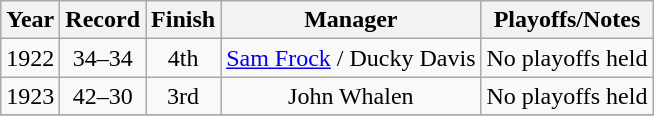<table class="wikitable" style="text-align:center">
<tr>
<th>Year</th>
<th>Record</th>
<th>Finish</th>
<th>Manager</th>
<th>Playoffs/Notes</th>
</tr>
<tr>
<td>1922</td>
<td>34–34</td>
<td>4th</td>
<td><a href='#'>Sam Frock</a> / Ducky Davis</td>
<td>No playoffs held</td>
</tr>
<tr>
<td>1923</td>
<td>42–30</td>
<td>3rd</td>
<td>John Whalen</td>
<td>No playoffs held</td>
</tr>
<tr>
</tr>
</table>
